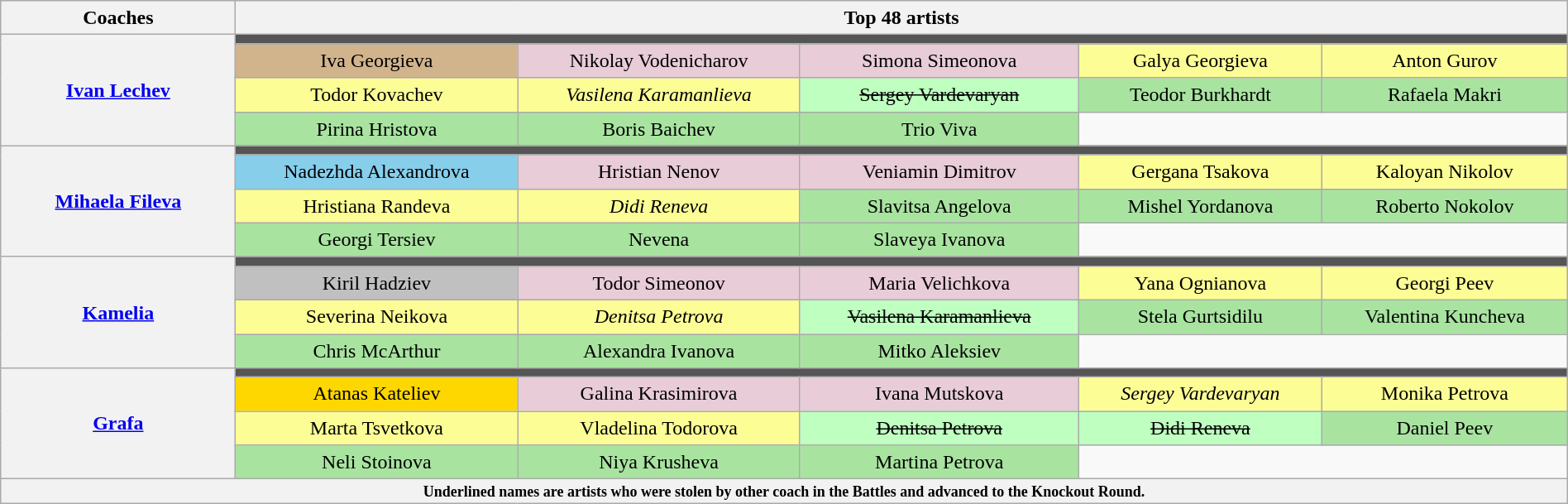<table class="wikitable" style="text-align:center; line-height:20px; width:100%;">
<tr>
<th width="15%" scope="col">Coaches</th>
<th colspan="5" width="85%" scope="col">Top 48 artists</th>
</tr>
<tr>
<th rowspan="4"><a href='#'>Ivan Lechev</a></th>
<td colspan="5" style="background:#555555;"></td>
</tr>
<tr>
<td style="background:tan;">Iva Georgieva</td>
<td style="background:#E8CCD7;">Nikolay Vodenicharov</td>
<td style="background:#E8CCD7;">Simona Simeonova</td>
<td style="background:#FDFD96;">Galya Georgieva</td>
<td style="background:#FDFD96;">Anton Gurov</td>
</tr>
<tr>
<td style="background:#FDFD96;">Todor Kovachev</td>
<td style="background:#FDFD96;"><em>Vasilena Karamanlieva</em></td>
<td style="background:#BFFFC0;"><s>Sergey Vardevaryan</s></td>
<td style="background:#A8E4A0;">Teodor Burkhardt</td>
<td style="background:#A8E4A0;">Rafaela Makri</td>
</tr>
<tr>
<td style="background:#A8E4A0;">Pirina Hristova</td>
<td style="background:#A8E4A0;">Boris Baichev</td>
<td style="background:#A8E4A0;">Trio Viva</td>
<td colspan="2"></td>
</tr>
<tr>
<th rowspan="4"><a href='#'>Mihaela Fileva</a></th>
<td colspan="5" style="background:#555555;"></td>
</tr>
<tr>
<td style="background:skyblue;">Nadezhda Alexandrova</td>
<td style="background:#E8CCD7;">Hristian Nenov</td>
<td style="background:#E8CCD7;">Veniamin Dimitrov</td>
<td style="background:#FDFD96;">Gergana Tsakova</td>
<td style="background:#FDFD96;">Kaloyan Nikolov</td>
</tr>
<tr>
<td style="background:#FDFD96;">Hristiana Randeva</td>
<td style="background:#FDFD96;"><em>Didi Reneva</em></td>
<td style="background:#A8E4A0;">Slavitsa Angelova</td>
<td style="background:#A8E4A0;">Mishel Yordanova</td>
<td style="background:#A8E4A0;">Roberto Nokolov</td>
</tr>
<tr>
<td style="background:#A8E4A0;">Georgi Tersiev</td>
<td style="background:#A8E4A0;">Nevena</td>
<td style="background:#A8E4A0;">Slaveya Ivanova</td>
<td colspan="2"></td>
</tr>
<tr>
<th rowspan="4"><a href='#'>Kamelia</a></th>
<td colspan="5" style="background:#555555;"></td>
</tr>
<tr>
<td style="background:silver;">Kiril Hadziev</td>
<td style="background:#E8CCD7;">Todor Simeonov</td>
<td style="background:#E8CCD7;">Maria Velichkova</td>
<td style="background:#FDFD96;">Yana Ognianova</td>
<td style="background:#FDFD96;">Georgi Peev</td>
</tr>
<tr>
<td style="background:#FDFD96;">Severina Neikova</td>
<td style="background:#FDFD96;"><em>Denitsa Petrova</em></td>
<td style="background:#BFFFC0;"><s>Vasilena Karamanlieva</s></td>
<td style="background:#A8E4A0;">Stela Gurtsidilu</td>
<td style="background:#A8E4A0;">Valentina Kuncheva</td>
</tr>
<tr>
<td style="background:#A8E4A0;">Chris McArthur</td>
<td style="background:#A8E4A0;">Alexandra Ivanova</td>
<td style="background:#A8E4A0;">Mitko Aleksiev</td>
<td colspan="2"></td>
</tr>
<tr>
<th rowspan="4"><a href='#'>Grafa</a></th>
<td colspan="5" style="background:#555555;"></td>
</tr>
<tr>
<td style="background:gold;">Atanas Kateliev</td>
<td style="background:#E8CCD7;">Galina Krasimirova</td>
<td style="background:#E8CCD7;">Ivana Mutskova</td>
<td style="background:#FDFD96;"><em>Sergey Vardevaryan</em></td>
<td style="background:#FDFD96;">Monika Petrova</td>
</tr>
<tr>
<td style="background:#FDFD96;">Marta Tsvetkova</td>
<td style="background:#FDFD96;">Vladelina Todorova</td>
<td style="background:#BFFFC0;"><s>Denitsa Petrova</s></td>
<td style="background:#BFFFC0;"><s>Didi Reneva</s></td>
<td style="background:#A8E4A0;">Daniel Peev</td>
</tr>
<tr>
<td style="background:#A8E4A0;">Neli Stoinova</td>
<td style="background:#A8E4A0;">Niya Krusheva</td>
<td style="background:#A8E4A0;">Martina Petrova</td>
<td colspan="2"></td>
</tr>
<tr>
<th colspan="6" style="font-size:90%; line-height:12px;">  <small>Underlined names are artists who were stolen by other coach in the Battles and advanced to the Knockout Round.</small></th>
</tr>
</table>
